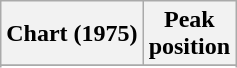<table class="wikitable sortable plainrowheaders" style="text-align:center">
<tr>
<th scope="col">Chart (1975)</th>
<th scope="col">Peak<br> position</th>
</tr>
<tr>
</tr>
<tr>
</tr>
</table>
